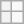<table class=wikitable>
<tr>
<th></th>
<td></td>
</tr>
<tr>
<th></th>
<td></td>
</tr>
</table>
